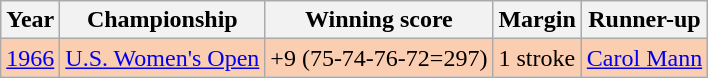<table class="wikitable">
<tr>
<th>Year</th>
<th>Championship</th>
<th>Winning score</th>
<th>Margin</th>
<th>Runner-up</th>
</tr>
<tr style="background:#FBCEB1;">
<td><a href='#'>1966</a></td>
<td><a href='#'>U.S. Women's Open</a></td>
<td>+9 (75-74-76-72=297)</td>
<td>1 stroke</td>
<td> <a href='#'>Carol Mann</a></td>
</tr>
</table>
